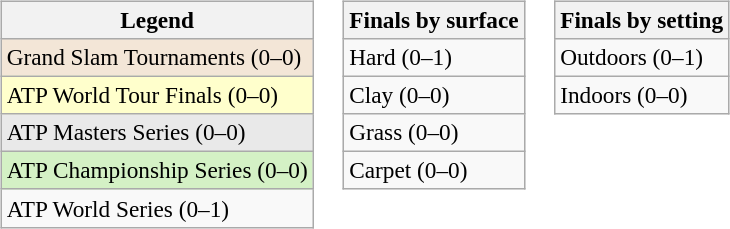<table>
<tr valign=top>
<td><br><table class=wikitable style=font-size:97%>
<tr>
<th>Legend</th>
</tr>
<tr style="background:#f3e6d7;">
<td>Grand Slam Tournaments (0–0)</td>
</tr>
<tr style="background:#ffc;">
<td>ATP World Tour Finals (0–0)</td>
</tr>
<tr style="background:#e9e9e9;">
<td>ATP Masters Series (0–0)</td>
</tr>
<tr style="background:#d4f1c5;">
<td>ATP Championship Series (0–0)</td>
</tr>
<tr>
<td>ATP World Series (0–1)</td>
</tr>
</table>
</td>
<td><br><table class=wikitable style=font-size:97%>
<tr>
<th>Finals by surface</th>
</tr>
<tr>
<td>Hard (0–1)</td>
</tr>
<tr>
<td>Clay (0–0)</td>
</tr>
<tr>
<td>Grass (0–0)</td>
</tr>
<tr>
<td>Carpet (0–0)</td>
</tr>
</table>
</td>
<td><br><table class=wikitable style=font-size:97%>
<tr>
<th>Finals by setting</th>
</tr>
<tr>
<td>Outdoors (0–1)</td>
</tr>
<tr>
<td>Indoors (0–0)</td>
</tr>
</table>
</td>
</tr>
</table>
